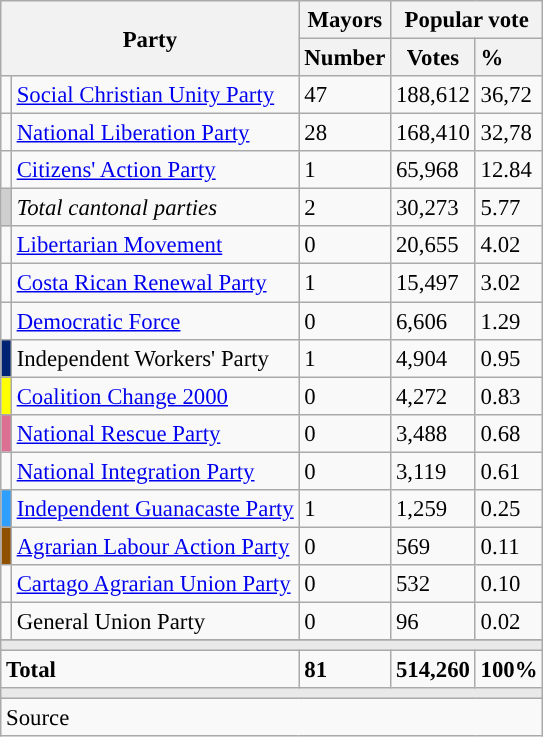<table class="wikitable" style="text-align:left;font-size:95%;">
<tr>
<th colspan="2" rowspan="2">Party</th>
<th colspan="1">Mayors</th>
<th colspan="2">Popular vote</th>
</tr>
<tr>
<th valign="top">Number</th>
<th valign="top">Votes</th>
<th style="text-align: left;" valign="top">%</th>
</tr>
<tr>
<td></td>
<td><a href='#'>Social Christian Unity Party</a></td>
<td>47</td>
<td>188,612</td>
<td>36,72</td>
</tr>
<tr>
<td></td>
<td><a href='#'>National Liberation Party</a></td>
<td>28</td>
<td>168,410</td>
<td>32,78</td>
</tr>
<tr>
<td></td>
<td><a href='#'>Citizens' Action Party</a></td>
<td>1</td>
<td>65,968</td>
<td>12.84</td>
</tr>
<tr>
<td bgcolor="#cfcfcf"></td>
<td><em>Total cantonal parties</em></td>
<td>2</td>
<td>30,273</td>
<td>5.77</td>
</tr>
<tr>
<td></td>
<td><a href='#'>Libertarian Movement</a></td>
<td>0</td>
<td>20,655</td>
<td>4.02</td>
</tr>
<tr>
<td></td>
<td><a href='#'>Costa Rican Renewal Party</a></td>
<td>1</td>
<td>15,497</td>
<td>3.02</td>
</tr>
<tr>
<td></td>
<td><a href='#'>Democratic Force</a></td>
<td>0</td>
<td>6,606</td>
<td>1.29</td>
</tr>
<tr>
<td bgcolor="#002373"></td>
<td>Independent Workers' Party</td>
<td>1</td>
<td>4,904</td>
<td>0.95</td>
</tr>
<tr>
<td bgcolor="yellow"></td>
<td><a href='#'>Coalition Change 2000</a></td>
<td>0</td>
<td>4,272</td>
<td>0.83</td>
</tr>
<tr>
<td bgcolor="#DB7093"></td>
<td><a href='#'>National Rescue Party</a></td>
<td>0</td>
<td>3,488</td>
<td>0.68</td>
</tr>
<tr>
<td></td>
<td><a href='#'>National Integration Party</a></td>
<td>0</td>
<td>3,119</td>
<td>0.61</td>
</tr>
<tr>
<td bgcolor="#2e9eff"></td>
<td><a href='#'>Independent Guanacaste Party</a></td>
<td>1</td>
<td>1,259</td>
<td>0.25</td>
</tr>
<tr>
<td bgcolor="#8f5100"></td>
<td><a href='#'>Agrarian Labour Action Party</a></td>
<td>0</td>
<td>569</td>
<td>0.11</td>
</tr>
<tr>
<td></td>
<td><a href='#'>Cartago Agrarian Union Party</a></td>
<td>0</td>
<td>532</td>
<td>0.10</td>
</tr>
<tr>
<td></td>
<td>General Union Party</td>
<td>0</td>
<td>96</td>
<td>0.02</td>
</tr>
<tr>
</tr>
<tr>
<td colspan="5" bgcolor="#E9E9E9"></td>
</tr>
<tr>
<td colspan="2"><strong>Total</strong></td>
<td><strong>81</strong></td>
<td><strong>514,260</strong></td>
<td><strong>100%</strong></td>
</tr>
<tr>
<td colspan="5" bgcolor="#E9E9E9"></td>
</tr>
<tr>
<td colspan=6>Source</td>
</tr>
</table>
